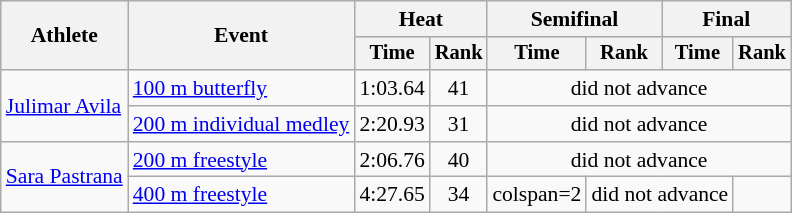<table class="wikitable" style="text-align:center; font-size:90%">
<tr>
<th rowspan="2">Athlete</th>
<th rowspan="2">Event</th>
<th colspan="2">Heat</th>
<th colspan="2">Semifinal</th>
<th colspan="2">Final</th>
</tr>
<tr style="font-size:95%">
<th>Time</th>
<th>Rank</th>
<th>Time</th>
<th>Rank</th>
<th>Time</th>
<th>Rank</th>
</tr>
<tr>
<td align=left rowspan=2><a href='#'>Julimar Avila</a></td>
<td align=left><a href='#'>100 m butterfly</a></td>
<td>1:03.64</td>
<td>41</td>
<td colspan=4>did not advance</td>
</tr>
<tr>
<td align=left><a href='#'>200 m individual medley</a></td>
<td>2:20.93</td>
<td>31</td>
<td colspan=4>did not advance</td>
</tr>
<tr>
<td align=left rowspan=2><a href='#'>Sara Pastrana</a></td>
<td align=left><a href='#'>200 m freestyle</a></td>
<td>2:06.76</td>
<td>40</td>
<td colspan=4>did not advance</td>
</tr>
<tr>
<td align=left><a href='#'>400 m freestyle</a></td>
<td>4:27.65</td>
<td>34</td>
<td>colspan=2</td>
<td colspan=2>did not advance</td>
</tr>
</table>
